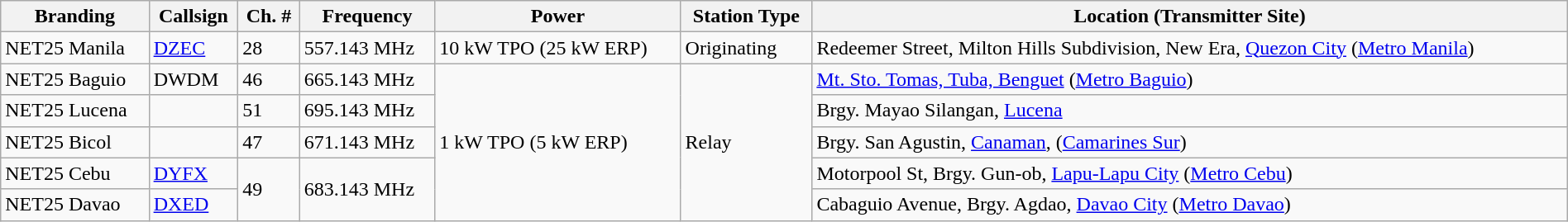<table class="wikitable sortable" style="width:100%" style="text-align:center;">
<tr>
<th>Branding</th>
<th>Callsign</th>
<th>Ch. #</th>
<th>Frequency</th>
<th>Power</th>
<th>Station Type</th>
<th class="unsortable">Location (Transmitter Site)</th>
</tr>
<tr>
<td>NET25 Manila</td>
<td><a href='#'>DZEC</a></td>
<td>28</td>
<td>557.143 MHz</td>
<td>10 kW TPO (25 kW ERP)</td>
<td>Originating</td>
<td>Redeemer Street, Milton Hills Subdivision, New Era, <a href='#'>Quezon City</a> (<a href='#'>Metro Manila</a>)</td>
</tr>
<tr>
<td>NET25 Baguio</td>
<td>DWDM</td>
<td>46</td>
<td>665.143 MHz</td>
<td rowspan=5>1 kW TPO (5 kW ERP)</td>
<td rowspan=5>Relay</td>
<td><a href='#'>Mt. Sto. Tomas, Tuba, Benguet</a> (<a href='#'>Metro Baguio</a>)</td>
</tr>
<tr>
<td>NET25 Lucena</td>
<td></td>
<td>51</td>
<td>695.143 MHz</td>
<td>Brgy. Mayao Silangan, <a href='#'>Lucena</a></td>
</tr>
<tr>
<td>NET25 Bicol</td>
<td></td>
<td>47</td>
<td>671.143 MHz</td>
<td>Brgy. San Agustin, <a href='#'>Canaman</a>, (<a href='#'>Camarines Sur</a>)</td>
</tr>
<tr>
<td>NET25 Cebu</td>
<td><a href='#'>DYFX</a></td>
<td rowspan = "2">49</td>
<td rowspan = "2">683.143 MHz</td>
<td>Motorpool St, Brgy. Gun-ob, <a href='#'>Lapu-Lapu City</a> (<a href='#'>Metro Cebu</a>)</td>
</tr>
<tr>
<td>NET25 Davao</td>
<td><a href='#'>DXED</a></td>
<td>Cabaguio Avenue, Brgy. Agdao, <a href='#'>Davao City</a> (<a href='#'>Metro Davao</a>)</td>
</tr>
</table>
